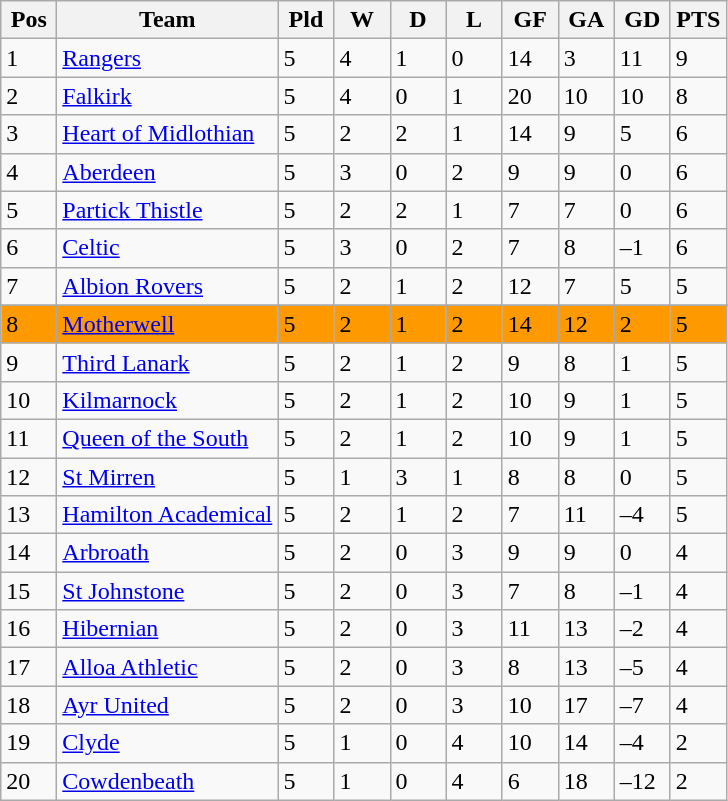<table class="wikitable" style="text–align: center;">
<tr>
<th width=30>Pos</th>
<th width=140>Team</th>
<th width=30>Pld</th>
<th width=30>W</th>
<th width=30>D</th>
<th width=30>L</th>
<th width=30>GF</th>
<th width=30>GA</th>
<th width=30>GD</th>
<th width=30>PTS</th>
</tr>
<tr>
<td>1</td>
<td><a href='#'>Rangers</a></td>
<td>5</td>
<td>4</td>
<td>1</td>
<td>0</td>
<td>14</td>
<td>3</td>
<td>11</td>
<td>9</td>
</tr>
<tr>
<td>2</td>
<td><a href='#'>Falkirk</a></td>
<td>5</td>
<td>4</td>
<td>0</td>
<td>1</td>
<td>20</td>
<td>10</td>
<td>10</td>
<td>8</td>
</tr>
<tr>
<td>3</td>
<td><a href='#'>Heart of Midlothian</a></td>
<td>5</td>
<td>2</td>
<td>2</td>
<td>1</td>
<td>14</td>
<td>9</td>
<td>5</td>
<td>6</td>
</tr>
<tr>
<td>4</td>
<td><a href='#'>Aberdeen</a></td>
<td>5</td>
<td>3</td>
<td>0</td>
<td>2</td>
<td>9</td>
<td>9</td>
<td>0</td>
<td>6</td>
</tr>
<tr>
<td>5</td>
<td><a href='#'>Partick Thistle</a></td>
<td>5</td>
<td>2</td>
<td>2</td>
<td>1</td>
<td>7</td>
<td>7</td>
<td>0</td>
<td>6</td>
</tr>
<tr>
<td>6</td>
<td><a href='#'>Celtic</a></td>
<td>5</td>
<td>3</td>
<td>0</td>
<td>2</td>
<td>7</td>
<td>8</td>
<td>–1</td>
<td>6</td>
</tr>
<tr>
<td>7</td>
<td><a href='#'>Albion Rovers</a></td>
<td>5</td>
<td>2</td>
<td>1</td>
<td>2</td>
<td>12</td>
<td>7</td>
<td>5</td>
<td>5</td>
</tr>
<tr>
</tr>
<tr style="background:#FF9900;">
<td>8</td>
<td><a href='#'>Motherwell</a></td>
<td>5</td>
<td>2</td>
<td>1</td>
<td>2</td>
<td>14</td>
<td>12</td>
<td>2</td>
<td>5</td>
</tr>
<tr>
<td>9</td>
<td><a href='#'>Third Lanark</a></td>
<td>5</td>
<td>2</td>
<td>1</td>
<td>2</td>
<td>9</td>
<td>8</td>
<td>1</td>
<td>5</td>
</tr>
<tr>
<td>10</td>
<td><a href='#'>Kilmarnock</a></td>
<td>5</td>
<td>2</td>
<td>1</td>
<td>2</td>
<td>10</td>
<td>9</td>
<td>1</td>
<td>5</td>
</tr>
<tr>
<td>11</td>
<td><a href='#'>Queen of the South</a></td>
<td>5</td>
<td>2</td>
<td>1</td>
<td>2</td>
<td>10</td>
<td>9</td>
<td>1</td>
<td>5</td>
</tr>
<tr>
<td>12</td>
<td><a href='#'>St Mirren</a></td>
<td>5</td>
<td>1</td>
<td>3</td>
<td>1</td>
<td>8</td>
<td>8</td>
<td>0</td>
<td>5</td>
</tr>
<tr>
<td>13</td>
<td><a href='#'>Hamilton Academical</a></td>
<td>5</td>
<td>2</td>
<td>1</td>
<td>2</td>
<td>7</td>
<td>11</td>
<td>–4</td>
<td>5</td>
</tr>
<tr>
<td>14</td>
<td><a href='#'>Arbroath</a></td>
<td>5</td>
<td>2</td>
<td>0</td>
<td>3</td>
<td>9</td>
<td>9</td>
<td>0</td>
<td>4</td>
</tr>
<tr>
<td>15</td>
<td><a href='#'>St Johnstone</a></td>
<td>5</td>
<td>2</td>
<td>0</td>
<td>3</td>
<td>7</td>
<td>8</td>
<td>–1</td>
<td>4</td>
</tr>
<tr>
<td>16</td>
<td><a href='#'>Hibernian</a></td>
<td>5</td>
<td>2</td>
<td>0</td>
<td>3</td>
<td>11</td>
<td>13</td>
<td>–2</td>
<td>4</td>
</tr>
<tr>
<td>17</td>
<td><a href='#'>Alloa Athletic</a></td>
<td>5</td>
<td>2</td>
<td>0</td>
<td>3</td>
<td>8</td>
<td>13</td>
<td>–5</td>
<td>4</td>
</tr>
<tr>
<td>18</td>
<td><a href='#'>Ayr United</a></td>
<td>5</td>
<td>2</td>
<td>0</td>
<td>3</td>
<td>10</td>
<td>17</td>
<td>–7</td>
<td>4</td>
</tr>
<tr>
<td>19</td>
<td><a href='#'>Clyde</a></td>
<td>5</td>
<td>1</td>
<td>0</td>
<td>4</td>
<td>10</td>
<td>14</td>
<td>–4</td>
<td>2</td>
</tr>
<tr>
<td>20</td>
<td><a href='#'>Cowdenbeath</a></td>
<td>5</td>
<td>1</td>
<td>0</td>
<td>4</td>
<td>6</td>
<td>18</td>
<td>–12</td>
<td>2</td>
</tr>
</table>
